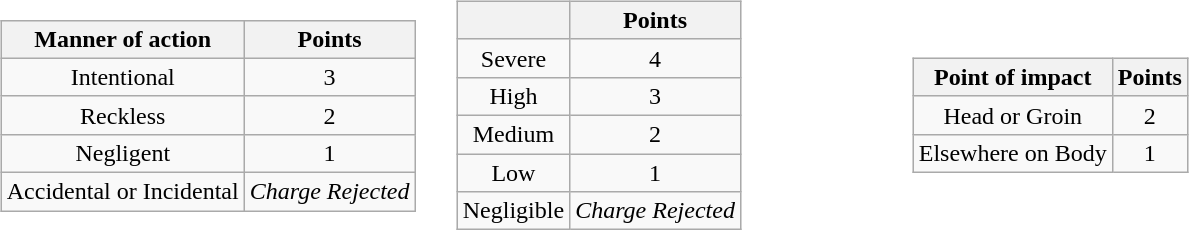<table>
<tr>
<td style="width:300px"><br><table class="wikitable" style="text-align:center;">
<tr>
<th>Manner of action</th>
<th>Points</th>
</tr>
<tr>
<td>Intentional</td>
<td>3</td>
</tr>
<tr>
<td>Reckless</td>
<td>2</td>
</tr>
<tr>
<td>Negligent</td>
<td>1</td>
</tr>
<tr>
<td>Accidental or Incidental</td>
<td><em>Charge Rejected</em></td>
</tr>
</table>
</td>
<td style="width:300px"><br><table class="wikitable" style="text-align:center;">
<tr>
<th></th>
<th>Points</th>
</tr>
<tr>
<td>Severe</td>
<td>4</td>
</tr>
<tr>
<td>High</td>
<td>3</td>
</tr>
<tr>
<td>Medium</td>
<td>2</td>
</tr>
<tr>
<td>Low</td>
<td>1</td>
</tr>
<tr>
<td>Negligible</td>
<td><em>Charge Rejected</em></td>
</tr>
</table>
</td>
<td style="width:300px"><br><table class="wikitable" style="text-align:center;">
<tr>
<th>Point of impact</th>
<th>Points</th>
</tr>
<tr>
<td>Head or Groin</td>
<td>2</td>
</tr>
<tr>
<td>Elsewhere on Body</td>
<td>1</td>
</tr>
</table>
</td>
</tr>
</table>
